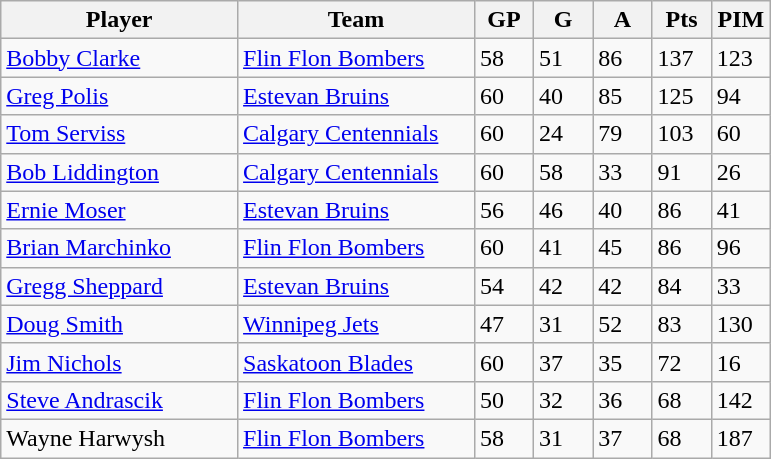<table class="wikitable">
<tr>
<th width="30%">Player</th>
<th width="30%">Team</th>
<th width="7.5%">GP</th>
<th width="7.5%">G</th>
<th width="7.5%">A</th>
<th width="7.5%">Pts</th>
<th width="7.5%">PIM</th>
</tr>
<tr>
<td><a href='#'>Bobby Clarke</a></td>
<td><a href='#'>Flin Flon Bombers</a></td>
<td>58</td>
<td>51</td>
<td>86</td>
<td>137</td>
<td>123</td>
</tr>
<tr>
<td><a href='#'>Greg Polis</a></td>
<td><a href='#'>Estevan Bruins</a></td>
<td>60</td>
<td>40</td>
<td>85</td>
<td>125</td>
<td>94</td>
</tr>
<tr>
<td><a href='#'>Tom Serviss</a></td>
<td><a href='#'>Calgary Centennials</a></td>
<td>60</td>
<td>24</td>
<td>79</td>
<td>103</td>
<td>60</td>
</tr>
<tr>
<td><a href='#'>Bob Liddington</a></td>
<td><a href='#'>Calgary Centennials</a></td>
<td>60</td>
<td>58</td>
<td>33</td>
<td>91</td>
<td>26</td>
</tr>
<tr>
<td><a href='#'>Ernie Moser</a></td>
<td><a href='#'>Estevan Bruins</a></td>
<td>56</td>
<td>46</td>
<td>40</td>
<td>86</td>
<td>41</td>
</tr>
<tr>
<td><a href='#'>Brian Marchinko</a></td>
<td><a href='#'>Flin Flon Bombers</a></td>
<td>60</td>
<td>41</td>
<td>45</td>
<td>86</td>
<td>96</td>
</tr>
<tr>
<td><a href='#'>Gregg Sheppard</a></td>
<td><a href='#'>Estevan Bruins</a></td>
<td>54</td>
<td>42</td>
<td>42</td>
<td>84</td>
<td>33</td>
</tr>
<tr>
<td><a href='#'>Doug Smith</a></td>
<td><a href='#'>Winnipeg Jets</a></td>
<td>47</td>
<td>31</td>
<td>52</td>
<td>83</td>
<td>130</td>
</tr>
<tr>
<td><a href='#'>Jim Nichols</a></td>
<td><a href='#'>Saskatoon Blades</a></td>
<td>60</td>
<td>37</td>
<td>35</td>
<td>72</td>
<td>16</td>
</tr>
<tr>
<td><a href='#'>Steve Andrascik</a></td>
<td><a href='#'>Flin Flon Bombers</a></td>
<td>50</td>
<td>32</td>
<td>36</td>
<td>68</td>
<td>142</td>
</tr>
<tr>
<td>Wayne Harwysh</td>
<td><a href='#'>Flin Flon Bombers</a></td>
<td>58</td>
<td>31</td>
<td>37</td>
<td>68</td>
<td>187</td>
</tr>
</table>
